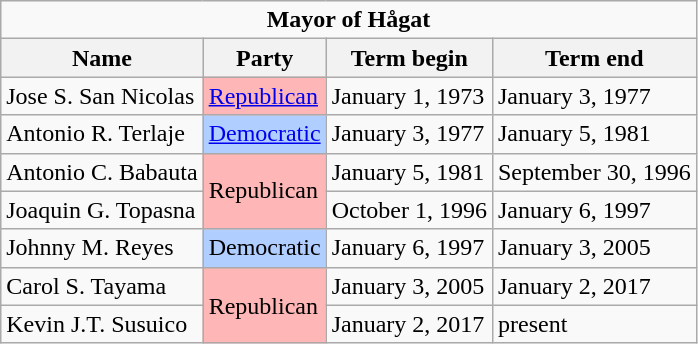<table class="wikitable">
<tr>
<td colspan="4" align=center><strong>Mayor of Hågat</strong></td>
</tr>
<tr>
<th>Name</th>
<th>Party</th>
<th>Term begin</th>
<th>Term end</th>
</tr>
<tr>
<td>Jose S. San Nicolas</td>
<td style="background-color: #FFB6B6";><a href='#'>Republican</a></td>
<td>January 1, 1973</td>
<td>January 3, 1977</td>
</tr>
<tr>
<td>Antonio R. Terlaje</td>
<td style="background-color: #B0CEFF";><a href='#'>Democratic</a></td>
<td>January 3, 1977</td>
<td>January 5, 1981</td>
</tr>
<tr>
<td>Antonio C. Babauta</td>
<td style="background-color: #FFB6B6"; rowspan="2">Republican</td>
<td>January 5, 1981</td>
<td>September 30, 1996</td>
</tr>
<tr>
<td>Joaquin G. Topasna</td>
<td>October 1, 1996</td>
<td>January 6, 1997</td>
</tr>
<tr>
<td>Johnny M. Reyes</td>
<td style="background-color: #B0CEFF";>Democratic</td>
<td>January 6, 1997</td>
<td>January 3, 2005</td>
</tr>
<tr>
<td>Carol S. Tayama</td>
<td style="background-color: #FFB6B6"; rowspan="2">Republican</td>
<td>January 3, 2005</td>
<td>January 2, 2017</td>
</tr>
<tr>
<td>Kevin J.T. Susuico</td>
<td>January 2, 2017</td>
<td>present</td>
</tr>
</table>
